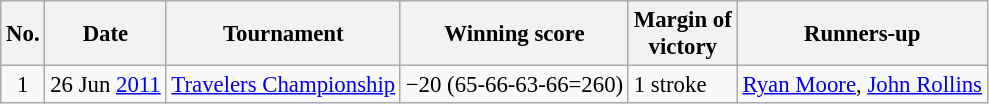<table class="wikitable" style="font-size:95%;">
<tr>
<th>No.</th>
<th>Date</th>
<th>Tournament</th>
<th>Winning score</th>
<th>Margin of<br>victory</th>
<th>Runners-up</th>
</tr>
<tr>
<td align=center>1</td>
<td align=right>26 Jun <a href='#'>2011</a></td>
<td><a href='#'>Travelers Championship</a></td>
<td>−20 (65-66-63-66=260)</td>
<td>1 stroke</td>
<td> <a href='#'>Ryan Moore</a>,  <a href='#'>John Rollins</a></td>
</tr>
</table>
